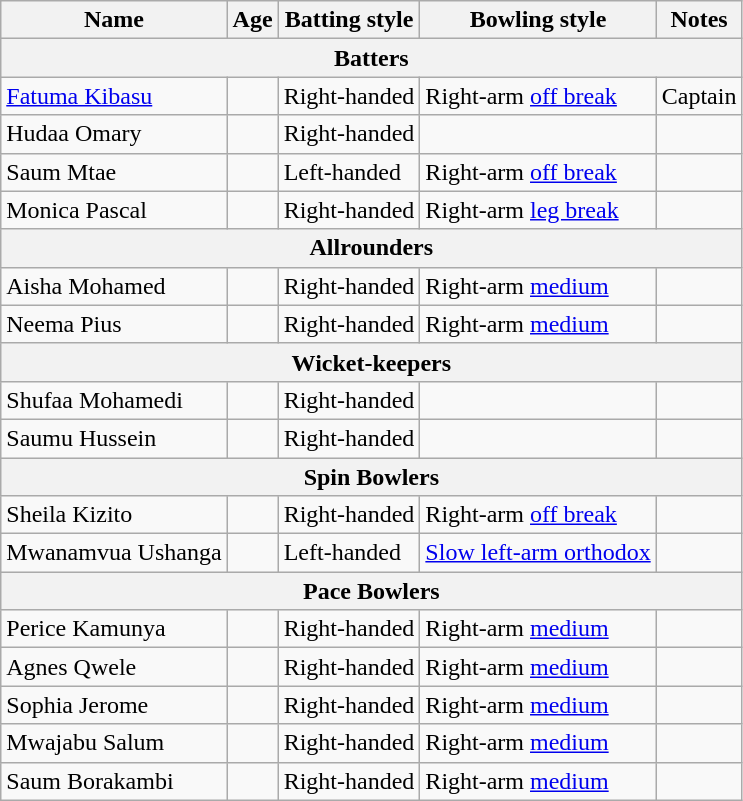<table class="wikitable">
<tr>
<th>Name</th>
<th>Age</th>
<th>Batting style</th>
<th>Bowling style</th>
<th>Notes</th>
</tr>
<tr>
<th colspan="5">Batters</th>
</tr>
<tr>
<td><a href='#'>Fatuma Kibasu</a></td>
<td></td>
<td>Right-handed</td>
<td>Right-arm <a href='#'>off break</a></td>
<td>Captain</td>
</tr>
<tr>
<td>Hudaa Omary</td>
<td></td>
<td>Right-handed</td>
<td></td>
<td></td>
</tr>
<tr>
<td>Saum Mtae</td>
<td></td>
<td>Left-handed</td>
<td>Right-arm <a href='#'>off break</a></td>
<td></td>
</tr>
<tr>
<td>Monica Pascal</td>
<td></td>
<td>Right-handed</td>
<td>Right-arm <a href='#'>leg break</a></td>
<td></td>
</tr>
<tr>
<th colspan="5">Allrounders</th>
</tr>
<tr>
<td>Aisha Mohamed</td>
<td></td>
<td>Right-handed</td>
<td>Right-arm <a href='#'>medium</a></td>
<td></td>
</tr>
<tr>
<td>Neema Pius</td>
<td></td>
<td>Right-handed</td>
<td>Right-arm <a href='#'>medium</a></td>
<td></td>
</tr>
<tr>
<th colspan="5">Wicket-keepers</th>
</tr>
<tr>
<td>Shufaa Mohamedi</td>
<td></td>
<td>Right-handed</td>
<td></td>
<td></td>
</tr>
<tr>
<td>Saumu Hussein</td>
<td></td>
<td>Right-handed</td>
<td></td>
<td></td>
</tr>
<tr>
<th colspan="5">Spin Bowlers</th>
</tr>
<tr>
<td>Sheila Kizito</td>
<td></td>
<td>Right-handed</td>
<td>Right-arm <a href='#'>off break</a></td>
<td></td>
</tr>
<tr>
<td>Mwanamvua Ushanga</td>
<td></td>
<td>Left-handed</td>
<td><a href='#'>Slow left-arm orthodox</a></td>
<td></td>
</tr>
<tr>
<th colspan="5">Pace Bowlers</th>
</tr>
<tr>
<td>Perice Kamunya</td>
<td></td>
<td>Right-handed</td>
<td>Right-arm <a href='#'>medium</a></td>
<td></td>
</tr>
<tr>
<td>Agnes Qwele</td>
<td></td>
<td>Right-handed</td>
<td>Right-arm <a href='#'>medium</a></td>
<td></td>
</tr>
<tr>
<td>Sophia Jerome</td>
<td></td>
<td>Right-handed</td>
<td>Right-arm <a href='#'>medium</a></td>
<td></td>
</tr>
<tr>
<td>Mwajabu Salum</td>
<td></td>
<td>Right-handed</td>
<td>Right-arm <a href='#'>medium</a></td>
<td></td>
</tr>
<tr>
<td>Saum Borakambi</td>
<td></td>
<td>Right-handed</td>
<td>Right-arm <a href='#'>medium</a></td>
<td></td>
</tr>
</table>
